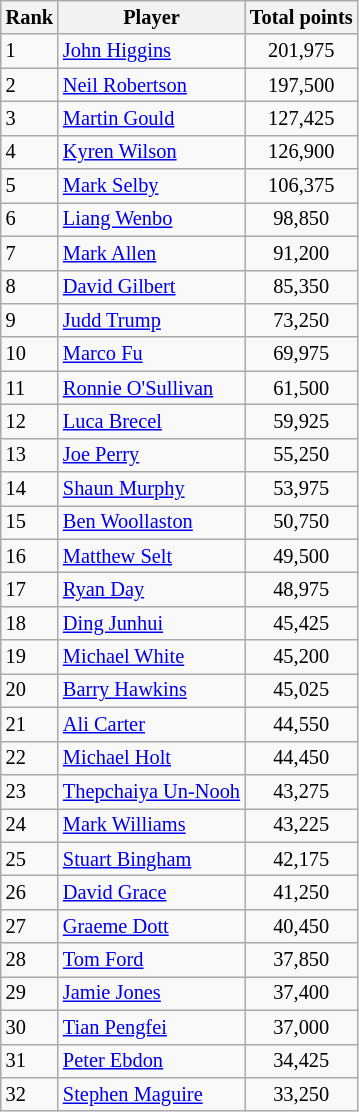<table class="wikitable" style="font-size: 85%">
<tr>
<th>Rank</th>
<th>Player</th>
<th>Total points</th>
</tr>
<tr>
<td>1</td>
<td> <a href='#'>John Higgins</a></td>
<td align="center">201,975</td>
</tr>
<tr>
<td>2</td>
<td> <a href='#'>Neil Robertson</a></td>
<td align="center">197,500</td>
</tr>
<tr>
<td>3</td>
<td> <a href='#'>Martin Gould</a></td>
<td align="center">127,425</td>
</tr>
<tr>
<td>4</td>
<td> <a href='#'>Kyren Wilson</a></td>
<td align="center">126,900</td>
</tr>
<tr>
<td>5</td>
<td> <a href='#'>Mark Selby</a></td>
<td align="center">106,375</td>
</tr>
<tr>
<td>6</td>
<td> <a href='#'>Liang Wenbo</a></td>
<td align="center">98,850</td>
</tr>
<tr>
<td>7</td>
<td> <a href='#'>Mark Allen</a></td>
<td align="center">91,200</td>
</tr>
<tr>
<td>8</td>
<td> <a href='#'>David Gilbert</a></td>
<td align="center">85,350</td>
</tr>
<tr>
<td>9</td>
<td> <a href='#'>Judd Trump</a></td>
<td align="center">73,250</td>
</tr>
<tr>
<td>10</td>
<td> <a href='#'>Marco Fu</a></td>
<td align="center">69,975</td>
</tr>
<tr>
<td>11</td>
<td> <a href='#'>Ronnie O'Sullivan</a></td>
<td align="center">61,500</td>
</tr>
<tr>
<td>12</td>
<td> <a href='#'>Luca Brecel</a></td>
<td align="center">59,925</td>
</tr>
<tr>
<td>13</td>
<td> <a href='#'>Joe Perry</a></td>
<td align="center">55,250</td>
</tr>
<tr>
<td>14</td>
<td> <a href='#'>Shaun Murphy</a></td>
<td align="center">53,975</td>
</tr>
<tr>
<td>15</td>
<td> <a href='#'>Ben Woollaston</a></td>
<td align="center">50,750</td>
</tr>
<tr>
<td>16</td>
<td> <a href='#'>Matthew Selt</a></td>
<td align="center">49,500</td>
</tr>
<tr>
<td>17</td>
<td> <a href='#'>Ryan Day</a></td>
<td align="center">48,975</td>
</tr>
<tr>
<td>18</td>
<td> <a href='#'>Ding Junhui</a></td>
<td align="center">45,425</td>
</tr>
<tr>
<td>19</td>
<td> <a href='#'>Michael White</a></td>
<td align="center">45,200</td>
</tr>
<tr>
<td>20</td>
<td> <a href='#'>Barry Hawkins</a></td>
<td align="center">45,025</td>
</tr>
<tr>
<td>21</td>
<td> <a href='#'>Ali Carter</a></td>
<td align="center">44,550</td>
</tr>
<tr>
<td>22</td>
<td> <a href='#'>Michael Holt</a></td>
<td align="center">44,450</td>
</tr>
<tr>
<td>23</td>
<td> <a href='#'>Thepchaiya Un-Nooh</a></td>
<td align="center">43,275</td>
</tr>
<tr>
<td>24</td>
<td> <a href='#'>Mark Williams</a></td>
<td align="center">43,225</td>
</tr>
<tr>
<td>25</td>
<td> <a href='#'>Stuart Bingham</a></td>
<td align="center">42,175</td>
</tr>
<tr>
<td>26</td>
<td> <a href='#'>David Grace</a></td>
<td align="center">41,250</td>
</tr>
<tr>
<td>27</td>
<td> <a href='#'>Graeme Dott</a></td>
<td align="center">40,450</td>
</tr>
<tr>
<td>28</td>
<td> <a href='#'>Tom Ford</a></td>
<td align="center">37,850</td>
</tr>
<tr>
<td>29</td>
<td> <a href='#'>Jamie Jones</a></td>
<td align="center">37,400</td>
</tr>
<tr>
<td>30</td>
<td> <a href='#'>Tian Pengfei</a></td>
<td align="center">37,000</td>
</tr>
<tr>
<td>31</td>
<td> <a href='#'>Peter Ebdon</a></td>
<td align="center">34,425</td>
</tr>
<tr>
<td>32</td>
<td> <a href='#'>Stephen Maguire</a></td>
<td align="center">33,250</td>
</tr>
</table>
